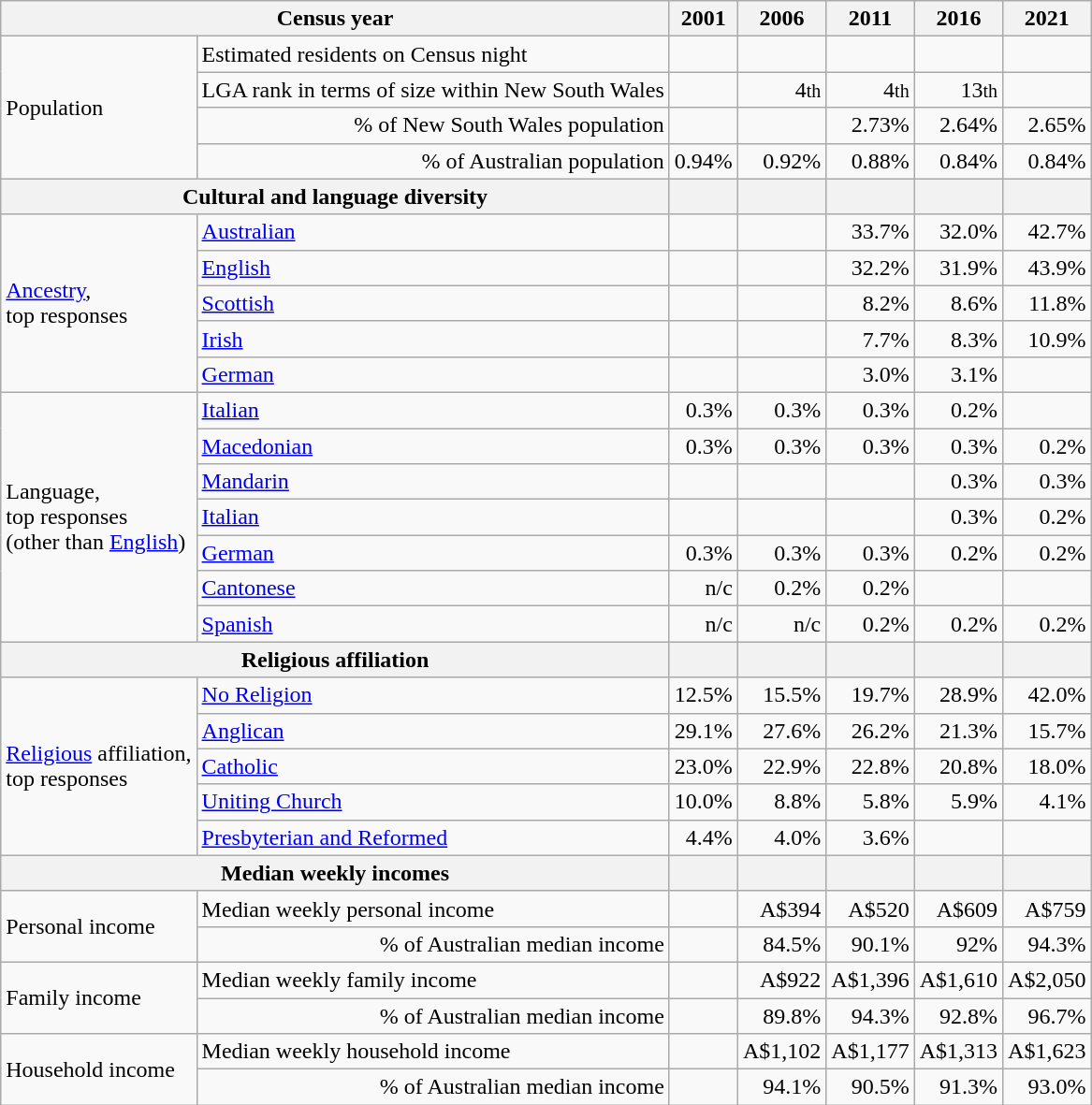<table class="wikitable">
<tr>
<th colspan=3>Census year</th>
<th>2001</th>
<th>2006</th>
<th>2011</th>
<th>2016</th>
<th>2021</th>
</tr>
<tr>
<td rowspan=4 colspan="2">Population</td>
<td>Estimated residents on Census night</td>
<td align="right"></td>
<td align="right"></td>
<td align="right"></td>
<td align="right"></td>
<td align="right"></td>
</tr>
<tr>
<td align="right">LGA rank in terms of size within New South Wales</td>
<td align="right"></td>
<td align="right"> 4<small>th</small></td>
<td align="right"> 4<small>th</small></td>
<td align="right"> 13<small>th</small></td>
<td align="right"></td>
</tr>
<tr>
<td align="right">% of New South Wales population</td>
<td align="right"></td>
<td align="right"></td>
<td align="right">2.73%</td>
<td align="right"> 2.64%</td>
<td align="right"> 2.65%</td>
</tr>
<tr>
<td align="right">% of Australian population</td>
<td align="right">0.94%</td>
<td align="right"> 0.92%</td>
<td align="right"> 0.88%</td>
<td align="right"> 0.84%</td>
<td align="right"> 0.84%</td>
</tr>
<tr>
<th colspan=3>Cultural and language diversity</th>
<th></th>
<th></th>
<th></th>
<th></th>
<th></th>
</tr>
<tr>
<td rowspan=5 colspan=2><a href='#'>Ancestry</a>,<br>top responses</td>
<td><a href='#'>Australian</a></td>
<td align="right"></td>
<td align="right"></td>
<td align="right">33.7%</td>
<td align="right"> 32.0%</td>
<td align="right"> 42.7%</td>
</tr>
<tr>
<td><a href='#'>English</a></td>
<td align="right"></td>
<td align="right"></td>
<td align="right">32.2%</td>
<td align="right"> 31.9%</td>
<td align="right"> 43.9%</td>
</tr>
<tr>
<td><a href='#'>Scottish</a></td>
<td align="right"></td>
<td align="right"></td>
<td align="right">8.2%</td>
<td align="right"> 8.6%</td>
<td align="right"> 11.8%</td>
</tr>
<tr>
<td><a href='#'>Irish</a></td>
<td align="right"></td>
<td align="right"></td>
<td align="right">7.7%</td>
<td align="right"> 8.3%</td>
<td align="right"> 10.9%</td>
</tr>
<tr>
<td><a href='#'>German</a></td>
<td align="right"></td>
<td align="right"></td>
<td align="right">3.0%</td>
<td align="right"> 3.1%</td>
<td align="right"></td>
</tr>
<tr>
<td rowspan=7 colspan=2>Language,<br>top responses<br>(other than <a href='#'>English</a>)</td>
<td><a href='#'>Italian</a></td>
<td align="right">0.3%</td>
<td align="right"> 0.3%</td>
<td align="right"> 0.3%</td>
<td align="right"> 0.2%</td>
</tr>
<tr>
<td><a href='#'>Macedonian</a></td>
<td align="right">0.3%</td>
<td align="right"> 0.3%</td>
<td align="right"> 0.3%</td>
<td align="right"> 0.3%</td>
<td align="right"> 0.2%</td>
</tr>
<tr>
<td><a href='#'>Mandarin</a></td>
<td align="right"></td>
<td align="right"></td>
<td align="right"></td>
<td align="right">0.3%</td>
<td align="right"> 0.3%</td>
</tr>
<tr>
<td><a href='#'>Italian</a></td>
<td align="right"></td>
<td align="right"></td>
<td align="right"></td>
<td align="right">0.3%</td>
<td align="right"> 0.2%</td>
</tr>
<tr>
<td><a href='#'>German</a></td>
<td align="right">0.3%</td>
<td align="right"> 0.3%</td>
<td align="right"> 0.3%</td>
<td align="right"> 0.2%</td>
<td align="right"> 0.2%</td>
</tr>
<tr>
<td><a href='#'>Cantonese</a></td>
<td align="right">n/c</td>
<td align="right"> 0.2%</td>
<td align="right"> 0.2%</td>
<td align="right"></td>
</tr>
<tr>
<td><a href='#'>Spanish</a></td>
<td align="right">n/c</td>
<td align="right">n/c</td>
<td align="right"> 0.2%</td>
<td align="right"> 0.2%</td>
<td align="right"> 0.2%</td>
</tr>
<tr>
<th colspan=3>Religious affiliation</th>
<th></th>
<th></th>
<th></th>
<th></th>
<th></th>
</tr>
<tr>
<td rowspan=5 colspan=2><a href='#'>Religious</a> affiliation,<br>top responses</td>
<td><a href='#'>No Religion</a></td>
<td align="right">12.5%</td>
<td align="right"> 15.5%</td>
<td align="right"> 19.7%</td>
<td align="right"> 28.9%</td>
<td align="right"> 42.0%</td>
</tr>
<tr>
<td><a href='#'>Anglican</a></td>
<td align="right">29.1%</td>
<td align="right"> 27.6%</td>
<td align="right"> 26.2%</td>
<td align="right"> 21.3%</td>
<td align="right"> 15.7%</td>
</tr>
<tr>
<td><a href='#'>Catholic</a></td>
<td align="right">23.0%</td>
<td align="right"> 22.9%</td>
<td align="right"> 22.8%</td>
<td align="right"> 20.8%</td>
<td align="right"> 18.0%</td>
</tr>
<tr>
<td><a href='#'>Uniting Church</a></td>
<td align="right">10.0%</td>
<td align="right"> 8.8%</td>
<td align="right"> 5.8%</td>
<td align="right"> 5.9%</td>
<td align="right"> 4.1%</td>
</tr>
<tr>
<td><a href='#'>Presbyterian and Reformed</a></td>
<td align="right">4.4%</td>
<td align="right"> 4.0%</td>
<td align="right"> 3.6%</td>
<td align="right"></td>
<td align="right"></td>
</tr>
<tr>
<th colspan=3>Median weekly incomes</th>
<th></th>
<th></th>
<th></th>
<th></th>
<th></th>
</tr>
<tr>
<td rowspan=2 colspan=2>Personal income</td>
<td>Median weekly personal income</td>
<td align="right"></td>
<td align="right">A$394</td>
<td align="right">A$520</td>
<td align="right">A$609</td>
<td align="right">A$759</td>
</tr>
<tr>
<td align="right">% of Australian median income</td>
<td align="right"></td>
<td align="right">84.5%</td>
<td align="right">90.1%</td>
<td align="right"> 92%</td>
<td align="right"> 94.3%</td>
</tr>
<tr>
<td rowspan=2 colspan=2>Family income</td>
<td>Median weekly family income</td>
<td align="right"></td>
<td align="right">A$922</td>
<td align="right">A$1,396</td>
<td align="right">A$1,610</td>
<td align="right">A$2,050</td>
</tr>
<tr>
<td align="right">% of Australian median income</td>
<td align="right"></td>
<td align="right">89.8%</td>
<td align="right">94.3%</td>
<td align="right"> 92.8%</td>
<td align="right"> 96.7%</td>
</tr>
<tr>
<td rowspan=2 colspan=2>Household income</td>
<td>Median weekly household income</td>
<td align="right"></td>
<td align="right">A$1,102</td>
<td align="right">A$1,177</td>
<td align="right">A$1,313</td>
<td align="right">A$1,623</td>
</tr>
<tr>
<td align="right">% of Australian median income</td>
<td align="right"></td>
<td align="right">94.1%</td>
<td align="right">90.5%</td>
<td align="right"> 91.3%</td>
<td align="right"> 93.0%</td>
</tr>
</table>
